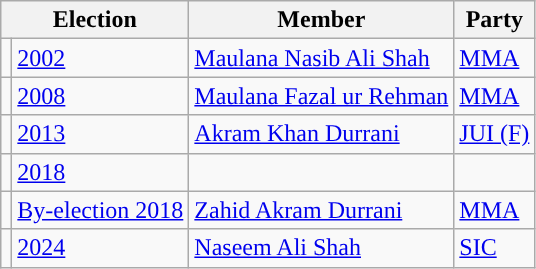<table class="wikitable">
<tr>
<th colspan="2">Election</th>
<th>Member</th>
<th>Party</th>
</tr>
<tr>
<td style="background-color: "></td>
<td><a href='#'>2002</a></td>
<td><a href='#'>Maulana Nasib Ali Shah</a></td>
<td><a href='#'>MMA</a></td>
</tr>
<tr>
<td style="background-color: "></td>
<td><a href='#'>2008</a></td>
<td><a href='#'>Maulana Fazal ur Rehman</a></td>
<td><a href='#'>MMA</a></td>
</tr>
<tr>
<td style="background-color: "></td>
<td><a href='#'>2013</a></td>
<td><a href='#'>Akram Khan Durrani</a></td>
<td><a href='#'>JUI (F)</a></td>
</tr>
<tr>
<td></td>
<td><a href='#'>2018</a></td>
<td></td>
<td></td>
</tr>
<tr>
<td style="background-color: "></td>
<td><a href='#'>By-election 2018</a></td>
<td><a href='#'>Zahid Akram Durrani</a></td>
<td><a href='#'>MMA</a></td>
</tr>
<tr>
<td style="background-color: "></td>
<td><a href='#'>2024</a></td>
<td><a href='#'>Naseem Ali Shah</a></td>
<td><a href='#'>SIC</a></td>
</tr>
</table>
